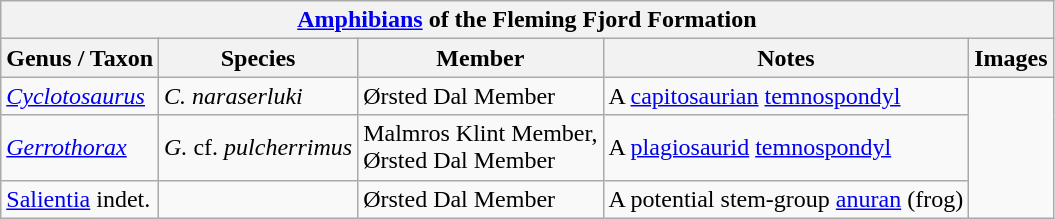<table class="wikitable" align="center">
<tr>
<th colspan="5" align="center"><strong><a href='#'>Amphibians</a> of the Fleming Fjord Formation</strong></th>
</tr>
<tr>
<th>Genus / Taxon</th>
<th>Species</th>
<th>Member</th>
<th>Notes</th>
<th>Images</th>
</tr>
<tr>
<td><em><a href='#'>Cyclotosaurus</a></em></td>
<td><em>C. naraserluki</em></td>
<td>Ørsted Dal Member</td>
<td>A <a href='#'>capitosaurian</a> <a href='#'>temnospondyl</a></td>
<td rowspan="165"></td>
</tr>
<tr>
<td><em><a href='#'>Gerrothorax</a></em></td>
<td><em>G.</em> cf. <em>pulcherrimus</em></td>
<td>Malmros Klint Member,<br>Ørsted Dal Member</td>
<td>A <a href='#'>plagiosaurid</a> <a href='#'>temnospondyl</a></td>
</tr>
<tr>
<td><a href='#'>Salientia</a> indet.</td>
<td></td>
<td>Ørsted Dal Member</td>
<td>A potential stem-group <a href='#'>anuran</a> (frog)</td>
</tr>
</table>
